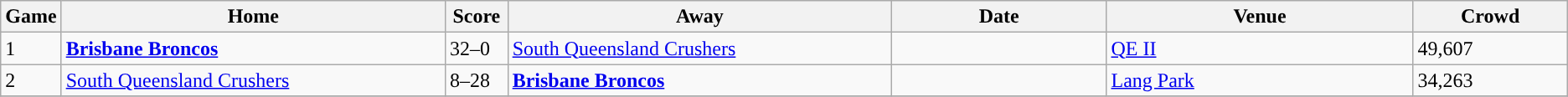<table class="wikitable sortable">
<tr>
<th width=2%>Game</th>
<th width=25%>Home</th>
<th width=4%>Score</th>
<th width=25%>Away</th>
<th width=14%>Date</th>
<th width=20%>Venue</th>
<th width=10%>Crowd</th>
</tr>
<tr>
<td>1</td>
<td align=left><strong> <a href='#'>Brisbane Broncos</a></strong></td>
<td>32–0</td>
<td align=left> <a href='#'>South Queensland Crushers</a></td>
<td></td>
<td><a href='#'>QE II</a></td>
<td>49,607</td>
</tr>
<tr>
<td>2</td>
<td align=left> <a href='#'>South Queensland Crushers</a></td>
<td>8–28</td>
<td align=left><strong> <a href='#'>Brisbane Broncos</a></strong></td>
<td></td>
<td><a href='#'>Lang Park</a></td>
<td>34,263</td>
</tr>
<tr>
</tr>
</table>
